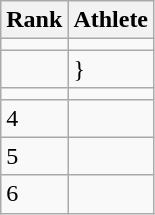<table class="wikitable" style="text-align:left">
<tr>
<th>Rank</th>
<th>Athlete</th>
</tr>
<tr>
<td></td>
<td align=left></td>
</tr>
<tr>
<td></td>
<td align=left>}</td>
</tr>
<tr>
<td></td>
<td align=left></td>
</tr>
<tr>
<td>4</td>
<td align=left></td>
</tr>
<tr>
<td>5</td>
<td align=left></td>
</tr>
<tr>
<td>6</td>
<td align=left></td>
</tr>
</table>
